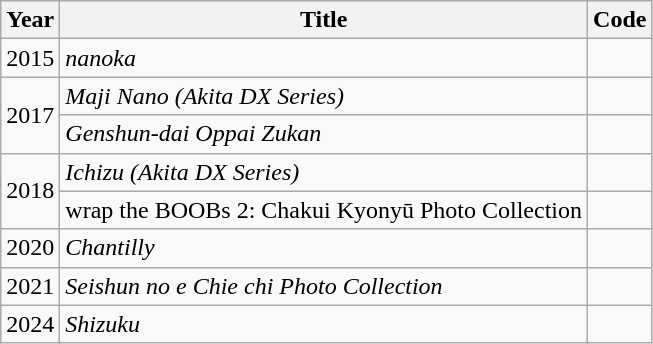<table class="wikitable">
<tr>
<th>Year</th>
<th>Title</th>
<th>Code</th>
</tr>
<tr>
<td>2015</td>
<td><em>nanoka</em></td>
<td></td>
</tr>
<tr>
<td rowspan="2">2017</td>
<td><em>Maji Nano (Akita DX Series)</em></td>
<td></td>
</tr>
<tr>
<td><em>Genshun-dai Oppai Zukan</em></td>
<td></td>
</tr>
<tr>
<td rowspan="2">2018</td>
<td><em>Ichizu (Akita DX Series)</em></td>
<td></td>
</tr>
<tr>
<td>wrap the BOOBs 2: Chakui Kyonyū Photo Collection</td>
<td></td>
</tr>
<tr>
<td>2020</td>
<td><em>Chantilly</em></td>
<td></td>
</tr>
<tr>
<td>2021</td>
<td><em>Seishun no e Chie chi Photo Collection</em></td>
<td></td>
</tr>
<tr>
<td>2024</td>
<td><em>Shizuku</em></td>
<td></td>
</tr>
</table>
